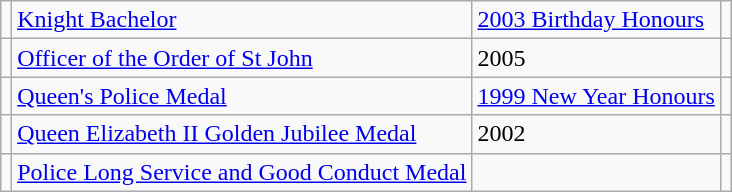<table class="wikitable" style="margin:1em auto;">
<tr>
<td></td>
<td><a href='#'>Knight Bachelor</a></td>
<td><a href='#'>2003 Birthday Honours</a></td>
<td></td>
</tr>
<tr>
<td></td>
<td><a href='#'>Officer of the Order of St John</a></td>
<td>2005</td>
<td></td>
</tr>
<tr>
<td></td>
<td><a href='#'>Queen's Police Medal</a></td>
<td><a href='#'>1999 New Year Honours</a></td>
<td></td>
</tr>
<tr>
<td></td>
<td><a href='#'>Queen Elizabeth II Golden Jubilee Medal</a></td>
<td>2002</td>
<td></td>
</tr>
<tr>
<td></td>
<td><a href='#'>Police Long Service and Good Conduct Medal</a></td>
<td></td>
<td></td>
</tr>
</table>
